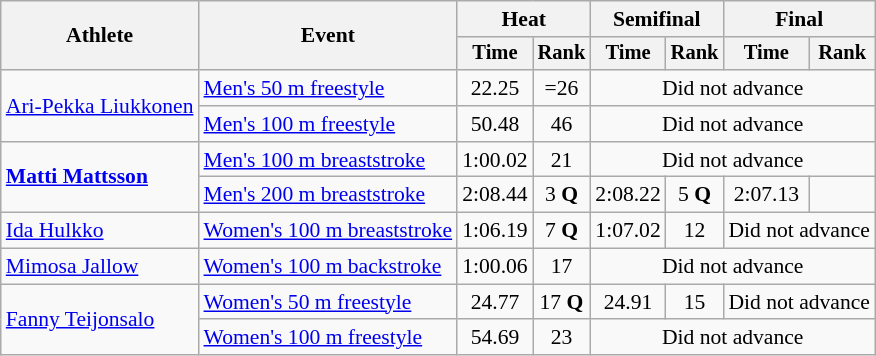<table class=wikitable style="font-size:90%">
<tr>
<th rowspan="2">Athlete</th>
<th rowspan="2">Event</th>
<th colspan="2">Heat</th>
<th colspan="2">Semifinal</th>
<th colspan="2">Final</th>
</tr>
<tr style="font-size:95%">
<th>Time</th>
<th>Rank</th>
<th>Time</th>
<th>Rank</th>
<th>Time</th>
<th>Rank</th>
</tr>
<tr align=center>
<td align=left rowspan=2><a href='#'>Ari-Pekka Liukkonen</a></td>
<td align=left><a href='#'>Men's 50 m freestyle</a></td>
<td>22.25</td>
<td>=26</td>
<td colspan="4">Did not advance</td>
</tr>
<tr align=center>
<td align=left><a href='#'>Men's 100 m freestyle</a></td>
<td>50.48</td>
<td>46</td>
<td colspan="4">Did not advance</td>
</tr>
<tr align=center>
<td align=left rowspan=2><strong><a href='#'>Matti Mattsson</a></strong></td>
<td align=left><a href='#'>Men's 100 m breaststroke</a></td>
<td>1:00.02</td>
<td>21</td>
<td colspan="4">Did not advance</td>
</tr>
<tr align=center>
<td align=left><a href='#'>Men's 200 m breaststroke</a></td>
<td>2:08.44</td>
<td>3 <strong>Q</strong></td>
<td>2:08.22</td>
<td>5 <strong>Q</strong></td>
<td>2:07.13</td>
<td></td>
</tr>
<tr align=center>
<td align=left><a href='#'>Ida Hulkko</a></td>
<td align=left><a href='#'>Women's 100 m breaststroke</a></td>
<td>1:06.19</td>
<td>7 <strong>Q</strong></td>
<td>1:07.02</td>
<td>12</td>
<td colspan="2">Did not advance</td>
</tr>
<tr align=center>
<td align=left><a href='#'>Mimosa Jallow</a></td>
<td align=left><a href='#'>Women's 100 m backstroke</a></td>
<td>1:00.06</td>
<td>17</td>
<td colspan="4">Did not advance</td>
</tr>
<tr align=center>
<td align=left rowspan=2><a href='#'>Fanny Teijonsalo</a></td>
<td align=left><a href='#'>Women's 50 m freestyle</a></td>
<td>24.77</td>
<td>17 <strong>Q</strong></td>
<td>24.91</td>
<td>15</td>
<td colspan="2">Did not advance</td>
</tr>
<tr align=center>
<td align=left><a href='#'>Women's 100 m freestyle</a></td>
<td>54.69</td>
<td>23</td>
<td colspan="4">Did not advance</td>
</tr>
</table>
